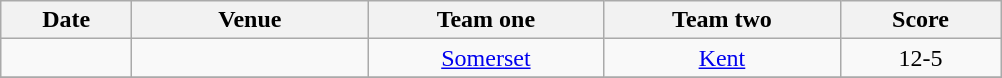<table class="wikitable" style="text-align: center">
<tr>
<th width=80>Date</th>
<th width=150>Venue</th>
<th width=150>Team one</th>
<th width=150>Team two</th>
<th width=100>Score</th>
</tr>
<tr>
<td></td>
<td></td>
<td><a href='#'>Somerset</a></td>
<td><a href='#'>Kent</a></td>
<td>12-5</td>
</tr>
<tr>
</tr>
</table>
